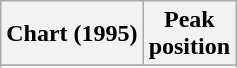<table class="wikitable sortable plainrowheaders" style="text-align:center">
<tr>
<th>Chart (1995)</th>
<th>Peak<br>position</th>
</tr>
<tr>
</tr>
<tr>
</tr>
<tr>
</tr>
</table>
